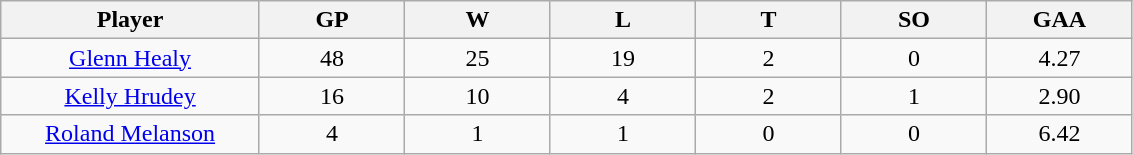<table class="wikitable sortable">
<tr>
<th bgcolor="#DDDDFF" width="16%">Player</th>
<th bgcolor="#DDDDFF" width="9%">GP</th>
<th bgcolor="#DDDDFF" width="9%">W</th>
<th bgcolor="#DDDDFF" width="9%">L</th>
<th bgcolor="#DDDDFF" width="9%">T</th>
<th bgcolor="#DDDDFF" width="9%">SO</th>
<th bgcolor="#DDDDFF" width="9%">GAA</th>
</tr>
<tr align="center">
<td><a href='#'>Glenn Healy</a></td>
<td>48</td>
<td>25</td>
<td>19</td>
<td>2</td>
<td>0</td>
<td>4.27</td>
</tr>
<tr align="center">
<td><a href='#'>Kelly Hrudey</a></td>
<td>16</td>
<td>10</td>
<td>4</td>
<td>2</td>
<td>1</td>
<td>2.90</td>
</tr>
<tr align="center">
<td><a href='#'>Roland Melanson</a></td>
<td>4</td>
<td>1</td>
<td>1</td>
<td>0</td>
<td>0</td>
<td>6.42</td>
</tr>
</table>
